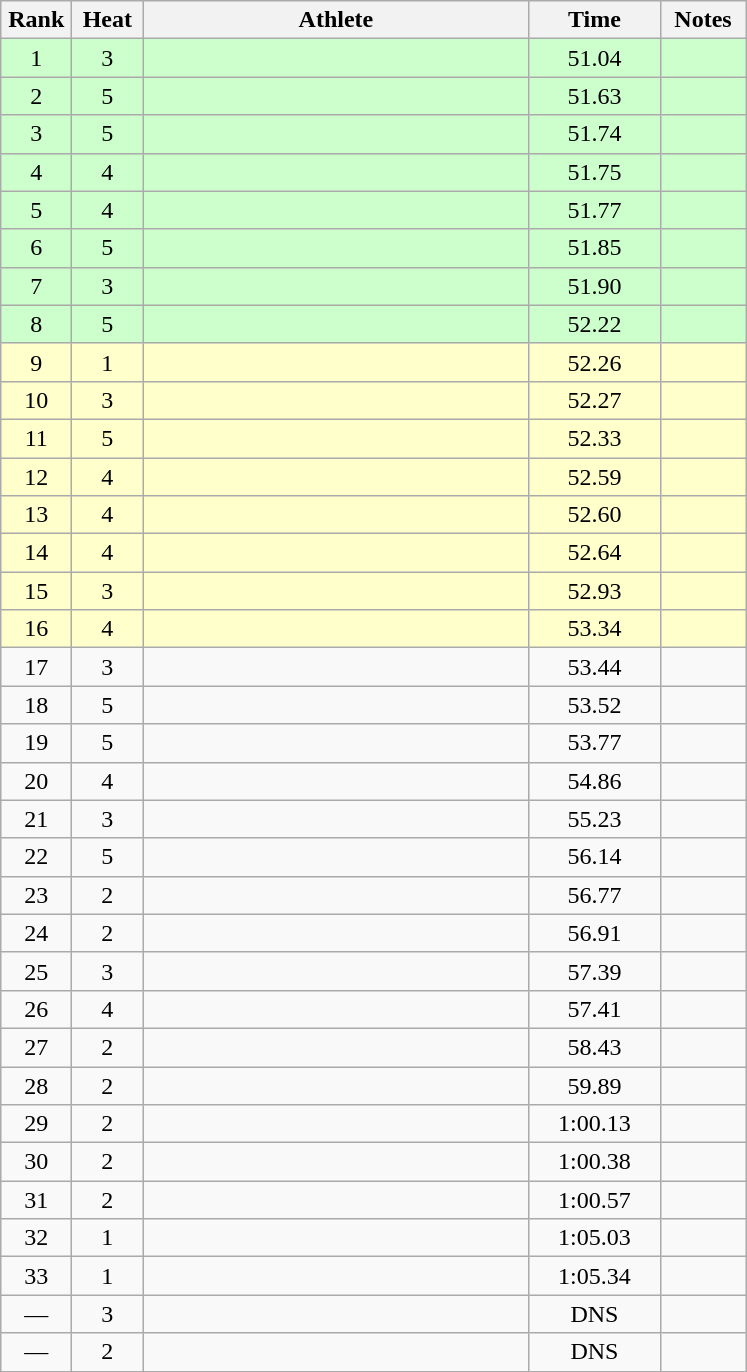<table class="wikitable" style="text-align:center">
<tr>
<th width=40>Rank</th>
<th width=40>Heat</th>
<th width=250>Athlete</th>
<th width=80>Time</th>
<th width=50>Notes</th>
</tr>
<tr bgcolor="ccffcc">
<td>1</td>
<td>3</td>
<td align=left></td>
<td>51.04</td>
<td></td>
</tr>
<tr bgcolor="ccffcc">
<td>2</td>
<td>5</td>
<td align=left></td>
<td>51.63</td>
<td></td>
</tr>
<tr bgcolor="ccffcc">
<td>3</td>
<td>5</td>
<td align=left></td>
<td>51.74</td>
<td></td>
</tr>
<tr bgcolor="ccffcc">
<td>4</td>
<td>4</td>
<td align=left></td>
<td>51.75</td>
<td></td>
</tr>
<tr bgcolor="ccffcc">
<td>5</td>
<td>4</td>
<td align=left></td>
<td>51.77</td>
<td></td>
</tr>
<tr bgcolor="ccffcc">
<td>6</td>
<td>5</td>
<td align=left></td>
<td>51.85</td>
<td></td>
</tr>
<tr bgcolor="ccffcc">
<td>7</td>
<td>3</td>
<td align=left></td>
<td>51.90</td>
<td></td>
</tr>
<tr bgcolor="ccffcc">
<td>8</td>
<td>5</td>
<td align=left></td>
<td>52.22</td>
<td></td>
</tr>
<tr bgcolor="ffffcc">
<td>9</td>
<td>1</td>
<td align=left></td>
<td>52.26</td>
<td></td>
</tr>
<tr bgcolor="ffffcc">
<td>10</td>
<td>3</td>
<td align=left></td>
<td>52.27</td>
<td></td>
</tr>
<tr bgcolor="ffffcc">
<td>11</td>
<td>5</td>
<td align=left></td>
<td>52.33</td>
<td></td>
</tr>
<tr bgcolor="ffffcc">
<td>12</td>
<td>4</td>
<td align=left></td>
<td>52.59</td>
<td></td>
</tr>
<tr bgcolor="ffffcc">
<td>13</td>
<td>4</td>
<td align=left></td>
<td>52.60</td>
<td></td>
</tr>
<tr bgcolor="ffffcc">
<td>14</td>
<td>4</td>
<td align=left></td>
<td>52.64</td>
<td></td>
</tr>
<tr bgcolor="ffffcc">
<td>15</td>
<td>3</td>
<td align=left></td>
<td>52.93</td>
<td></td>
</tr>
<tr bgcolor="ffffcc">
<td>16</td>
<td>4</td>
<td align=left></td>
<td>53.34</td>
<td></td>
</tr>
<tr>
<td>17</td>
<td>3</td>
<td align=left></td>
<td>53.44</td>
<td></td>
</tr>
<tr>
<td>18</td>
<td>5</td>
<td align=left></td>
<td>53.52</td>
<td></td>
</tr>
<tr>
<td>19</td>
<td>5</td>
<td align=left></td>
<td>53.77</td>
<td></td>
</tr>
<tr>
<td>20</td>
<td>4</td>
<td align=left></td>
<td>54.86</td>
<td></td>
</tr>
<tr>
<td>21</td>
<td>3</td>
<td align=left></td>
<td>55.23</td>
<td></td>
</tr>
<tr>
<td>22</td>
<td>5</td>
<td align=left></td>
<td>56.14</td>
<td></td>
</tr>
<tr>
<td>23</td>
<td>2</td>
<td align=left></td>
<td>56.77</td>
<td></td>
</tr>
<tr>
<td>24</td>
<td>2</td>
<td align=left></td>
<td>56.91</td>
<td></td>
</tr>
<tr>
<td>25</td>
<td>3</td>
<td align=left></td>
<td>57.39</td>
<td></td>
</tr>
<tr>
<td>26</td>
<td>4</td>
<td align=left></td>
<td>57.41</td>
<td></td>
</tr>
<tr>
<td>27</td>
<td>2</td>
<td align=left></td>
<td>58.43</td>
<td></td>
</tr>
<tr>
<td>28</td>
<td>2</td>
<td align=left></td>
<td>59.89</td>
<td></td>
</tr>
<tr>
<td>29</td>
<td>2</td>
<td align=left></td>
<td>1:00.13</td>
<td></td>
</tr>
<tr>
<td>30</td>
<td>2</td>
<td align=left></td>
<td>1:00.38</td>
<td></td>
</tr>
<tr>
<td>31</td>
<td>2</td>
<td align=left></td>
<td>1:00.57</td>
<td></td>
</tr>
<tr>
<td>32</td>
<td>1</td>
<td align=left></td>
<td>1:05.03</td>
<td></td>
</tr>
<tr>
<td>33</td>
<td>1</td>
<td align=left></td>
<td>1:05.34</td>
<td></td>
</tr>
<tr>
<td>—</td>
<td>3</td>
<td align=left></td>
<td>DNS</td>
<td></td>
</tr>
<tr>
<td>—</td>
<td>2</td>
<td align=left></td>
<td>DNS</td>
<td></td>
</tr>
</table>
